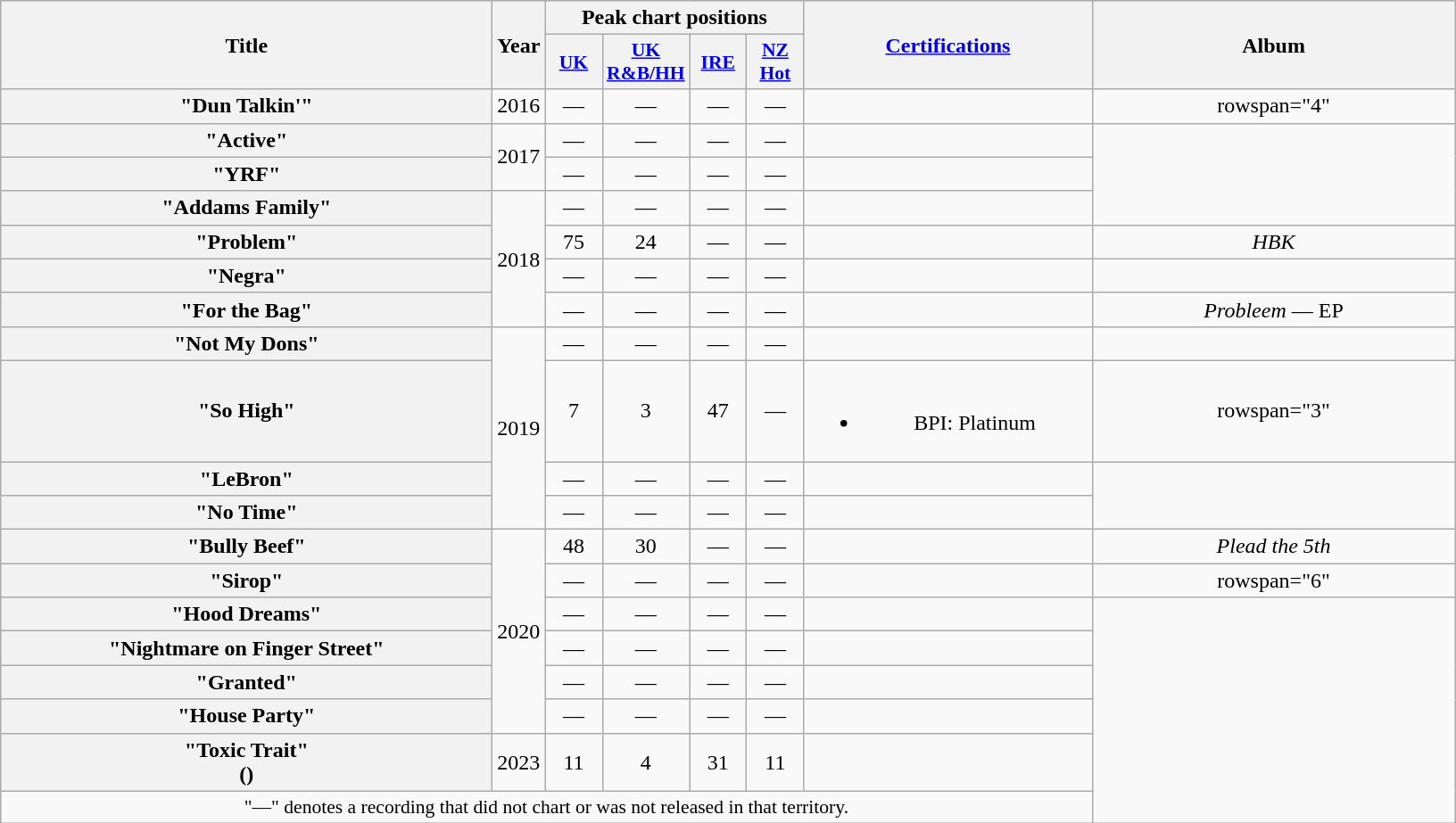<table class="wikitable plainrowheaders" style="text-align:center;">
<tr>
<th scope="col" rowspan="2" style="width:22.5em;">Title</th>
<th scope="col" rowspan="2" style="width:1em;">Year</th>
<th scope="col" colspan="4">Peak chart positions</th>
<th scope="col" rowspan="2" style="width:13em;"><a href='#'>Certifications</a></th>
<th scope="col" rowspan="2" style="width:16.5em;">Album</th>
</tr>
<tr>
<th scope="col" style="width:2.5em;font-size:90%;"><a href='#'>UK</a><br></th>
<th scope="col" style="width:2.5em;font-size:90%;"><a href='#'>UK<br>R&B/HH</a><br></th>
<th scope="col" style="width:2.5em;font-size:90%;"><a href='#'>IRE</a><br></th>
<th scope="col" style="width:2.5em;font-size:90%;"><a href='#'>NZ<br>Hot</a><br></th>
</tr>
<tr>
<th scope="row">"Dun Talkin'" <br></th>
<td>2016</td>
<td>—</td>
<td>—</td>
<td>—</td>
<td>—</td>
<td></td>
<td>rowspan="4" </td>
</tr>
<tr>
<th scope="row">"Active"<br></th>
<td rowspan="2">2017</td>
<td>—</td>
<td>—</td>
<td>—</td>
<td>—</td>
<td></td>
</tr>
<tr>
<th scope="row">"YRF"<br></th>
<td>—</td>
<td>—</td>
<td>—</td>
<td>—</td>
<td></td>
</tr>
<tr>
<th scope="row">"Addams Family"<br></th>
<td rowspan="4">2018</td>
<td>—</td>
<td>—</td>
<td>—</td>
<td>—</td>
<td></td>
</tr>
<tr>
<th scope="row">"Problem"<br></th>
<td>75</td>
<td>24</td>
<td>—</td>
<td>—</td>
<td></td>
<td><em>HBK</em></td>
</tr>
<tr>
<th scope="row">"Negra"<br></th>
<td>—</td>
<td>—</td>
<td>—</td>
<td>—</td>
<td></td>
<td></td>
</tr>
<tr>
<th scope="row">"For the Bag"<br></th>
<td>—</td>
<td>—</td>
<td>—</td>
<td>—</td>
<td></td>
<td><em>Probleem</em> — EP</td>
</tr>
<tr>
<th scope="row">"Not My Dons"<br></th>
<td rowspan="4">2019</td>
<td>—</td>
<td>—</td>
<td>—</td>
<td>—</td>
<td></td>
<td></td>
</tr>
<tr>
<th scope="row">"So High"<br></th>
<td>7</td>
<td>3</td>
<td>47</td>
<td>—</td>
<td><br><ul><li>BPI: Platinum</li></ul></td>
<td>rowspan="3" </td>
</tr>
<tr>
<th scope="row">"LeBron"<br></th>
<td>—</td>
<td>—</td>
<td>—</td>
<td>—</td>
<td></td>
</tr>
<tr>
<th scope="row">"No Time"<br></th>
<td>—</td>
<td>—</td>
<td>—</td>
<td>—</td>
<td></td>
</tr>
<tr>
<th scope="row">"Bully Beef"<br></th>
<td rowspan="6">2020</td>
<td>48</td>
<td>30</td>
<td>—</td>
<td>—</td>
<td></td>
<td><em>Plead the 5th</em></td>
</tr>
<tr>
<th scope="row">"Sirop"<br></th>
<td>—</td>
<td>—</td>
<td>—</td>
<td>—</td>
<td></td>
<td>rowspan="6" </td>
</tr>
<tr>
<th scope="row">"Hood Dreams"<br></th>
<td>—</td>
<td>—</td>
<td>—</td>
<td>—</td>
<td></td>
</tr>
<tr>
<th scope="row">"Nightmare on Finger Street"<br></th>
<td>—</td>
<td>—</td>
<td>—</td>
<td>—</td>
<td></td>
</tr>
<tr>
<th scope="row">"Granted"<br></th>
<td>—</td>
<td>—</td>
<td>—</td>
<td>—</td>
<td></td>
</tr>
<tr>
<th scope="row">"House Party"<br></th>
<td>—</td>
<td>—</td>
<td>—</td>
<td>—</td>
<td></td>
</tr>
<tr>
<th scope="row">"Toxic Trait"<br>()</th>
<td>2023</td>
<td>11</td>
<td>4</td>
<td>31</td>
<td>11</td>
<td></td>
</tr>
<tr>
<td colspan="7" style="font-size:90%">"—" denotes a recording that did not chart or was not released in that territory.</td>
</tr>
</table>
